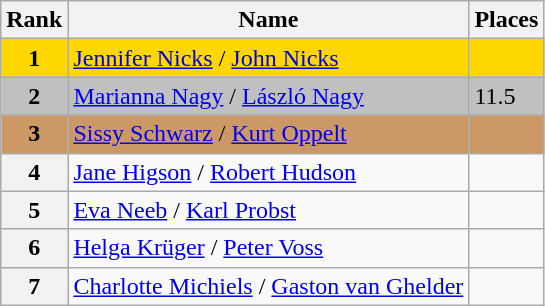<table class="wikitable">
<tr>
<th>Rank</th>
<th>Name</th>
<th>Places</th>
</tr>
<tr bgcolor="gold">
<td align="center"><strong>1</strong></td>
<td> <a href='#'>Jennifer Nicks</a> / <a href='#'>John Nicks</a></td>
<td></td>
</tr>
<tr bgcolor="silver">
<td align="center"><strong>2</strong></td>
<td> <a href='#'>Marianna Nagy</a> / <a href='#'>László Nagy</a></td>
<td>11.5</td>
</tr>
<tr bgcolor="cc9966">
<td align="center"><strong>3</strong></td>
<td> <a href='#'>Sissy Schwarz</a> / <a href='#'>Kurt Oppelt</a></td>
<td></td>
</tr>
<tr>
<th>4</th>
<td> <a href='#'>Jane Higson</a> / <a href='#'>Robert Hudson</a></td>
<td></td>
</tr>
<tr>
<th>5</th>
<td> <a href='#'>Eva Neeb</a> / <a href='#'>Karl Probst</a></td>
<td></td>
</tr>
<tr>
<th>6</th>
<td> <a href='#'>Helga Krüger</a> / <a href='#'>Peter Voss</a></td>
<td></td>
</tr>
<tr>
<th>7</th>
<td> <a href='#'>Charlotte Michiels</a> / <a href='#'>Gaston van Ghelder</a></td>
<td></td>
</tr>
</table>
